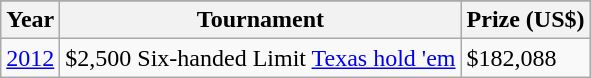<table class="wikitable">
<tr>
</tr>
<tr>
<th>Year</th>
<th>Tournament</th>
<th>Prize (US$)</th>
</tr>
<tr>
<td><a href='#'>2012</a></td>
<td>$2,500 Six-handed Limit <a href='#'>Texas hold 'em</a></td>
<td>$182,088</td>
</tr>
</table>
